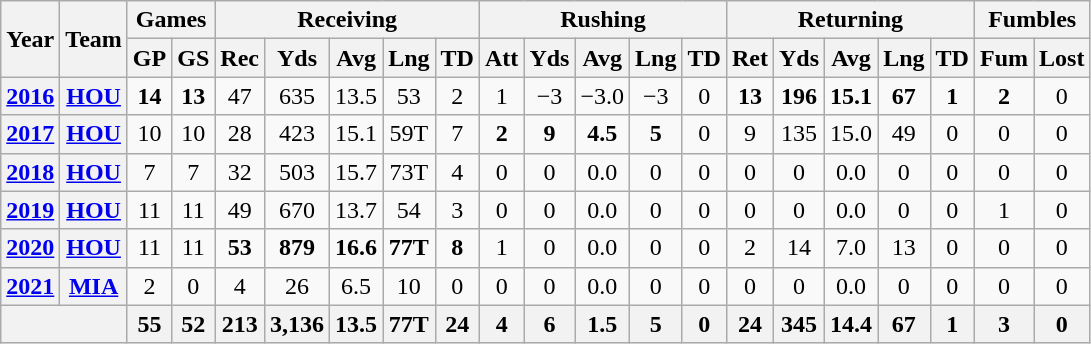<table class="wikitable" style="text-align:center">
<tr>
<th rowspan="2">Year</th>
<th rowspan="2">Team</th>
<th colspan="2">Games</th>
<th colspan="5">Receiving</th>
<th colspan="5">Rushing</th>
<th colspan="5">Returning</th>
<th colspan="2">Fumbles</th>
</tr>
<tr>
<th>GP</th>
<th>GS</th>
<th>Rec</th>
<th>Yds</th>
<th>Avg</th>
<th>Lng</th>
<th>TD</th>
<th>Att</th>
<th>Yds</th>
<th>Avg</th>
<th>Lng</th>
<th>TD</th>
<th>Ret</th>
<th>Yds</th>
<th>Avg</th>
<th>Lng</th>
<th>TD</th>
<th>Fum</th>
<th>Lost</th>
</tr>
<tr>
<th><a href='#'>2016</a></th>
<th><a href='#'>HOU</a></th>
<td><strong>14</strong></td>
<td><strong>13</strong></td>
<td>47</td>
<td>635</td>
<td>13.5</td>
<td>53</td>
<td>2</td>
<td>1</td>
<td>−3</td>
<td>−3.0</td>
<td>−3</td>
<td>0</td>
<td><strong>13</strong></td>
<td><strong>196</strong></td>
<td><strong>15.1</strong></td>
<td><strong>67</strong></td>
<td><strong>1</strong></td>
<td><strong>2</strong></td>
<td>0</td>
</tr>
<tr>
<th><a href='#'>2017</a></th>
<th><a href='#'>HOU</a></th>
<td>10</td>
<td>10</td>
<td>28</td>
<td>423</td>
<td>15.1</td>
<td>59T</td>
<td>7</td>
<td><strong>2</strong></td>
<td><strong>9</strong></td>
<td><strong>4.5</strong></td>
<td><strong>5</strong></td>
<td>0</td>
<td>9</td>
<td>135</td>
<td>15.0</td>
<td>49</td>
<td>0</td>
<td>0</td>
<td>0</td>
</tr>
<tr>
<th><a href='#'>2018</a></th>
<th><a href='#'>HOU</a></th>
<td>7</td>
<td>7</td>
<td>32</td>
<td>503</td>
<td>15.7</td>
<td>73T</td>
<td>4</td>
<td>0</td>
<td>0</td>
<td>0.0</td>
<td>0</td>
<td>0</td>
<td>0</td>
<td>0</td>
<td>0.0</td>
<td>0</td>
<td>0</td>
<td>0</td>
<td>0</td>
</tr>
<tr>
<th><a href='#'>2019</a></th>
<th><a href='#'>HOU</a></th>
<td>11</td>
<td>11</td>
<td>49</td>
<td>670</td>
<td>13.7</td>
<td>54</td>
<td>3</td>
<td>0</td>
<td>0</td>
<td>0.0</td>
<td>0</td>
<td>0</td>
<td>0</td>
<td>0</td>
<td>0.0</td>
<td>0</td>
<td>0</td>
<td>1</td>
<td>0</td>
</tr>
<tr>
<th><a href='#'>2020</a></th>
<th><a href='#'>HOU</a></th>
<td>11</td>
<td>11</td>
<td><strong>53</strong></td>
<td><strong>879</strong></td>
<td><strong>16.6</strong></td>
<td><strong>77T</strong></td>
<td><strong>8</strong></td>
<td>1</td>
<td>0</td>
<td>0.0</td>
<td>0</td>
<td>0</td>
<td>2</td>
<td>14</td>
<td>7.0</td>
<td>13</td>
<td>0</td>
<td>0</td>
<td>0</td>
</tr>
<tr>
<th><a href='#'>2021</a></th>
<th><a href='#'>MIA</a></th>
<td>2</td>
<td>0</td>
<td>4</td>
<td>26</td>
<td>6.5</td>
<td>10</td>
<td>0</td>
<td>0</td>
<td>0</td>
<td>0.0</td>
<td>0</td>
<td>0</td>
<td>0</td>
<td>0</td>
<td>0.0</td>
<td>0</td>
<td>0</td>
<td>0</td>
<td>0</td>
</tr>
<tr>
<th colspan="2"></th>
<th>55</th>
<th>52</th>
<th>213</th>
<th>3,136</th>
<th>13.5</th>
<th>77T</th>
<th>24</th>
<th>4</th>
<th>6</th>
<th>1.5</th>
<th>5</th>
<th>0</th>
<th>24</th>
<th>345</th>
<th>14.4</th>
<th>67</th>
<th>1</th>
<th>3</th>
<th>0</th>
</tr>
</table>
